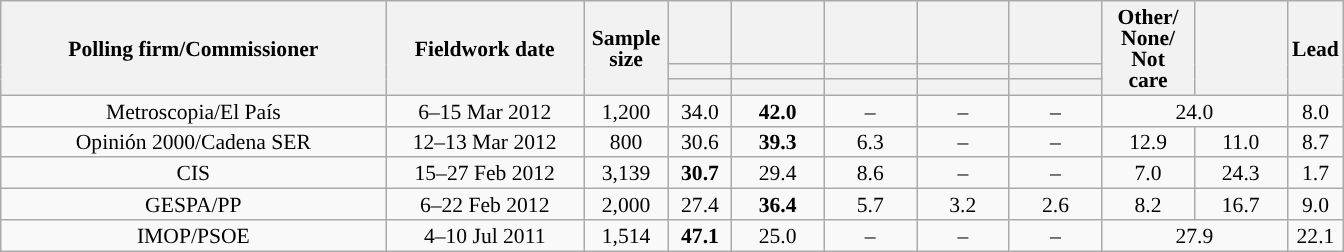<table class="wikitable collapsible collapsed" style="text-align:center; font-size:90%; line-height:14px;">
<tr style="height:42px;">
<th style="width:250px;" rowspan="3">Polling firm/Commissioner</th>
<th style="width:125px;" rowspan="3">Fieldwork date</th>
<th style="width:50px;" rowspan="3">Sample size</th>
<th style="width:35px;"></th>
<th style="width:55px;"></th>
<th style="width:55px;"></th>
<th style="width:55px;"></th>
<th style="width:55px;"></th>
<th style="width:55px;" rowspan="3">Other/<br>None/<br>Not<br>care</th>
<th style="width:55px;" rowspan="3"></th>
<th style="width:30px;" rowspan="3">Lead</th>
</tr>
<tr>
<th style="color:inherit;background:"></th>
<th style="color:inherit;background:"></th>
<th style="color:inherit;background:"></th>
<th style="color:inherit;background:"></th>
<th style="color:inherit;background:"></th>
</tr>
<tr>
<th></th>
<th></th>
<th></th>
<th></th>
<th></th>
</tr>
<tr>
<td>Metroscopia/El País</td>
<td>6–15 Mar 2012</td>
<td>1,200</td>
<td>34.0</td>
<td><strong>42.0</strong></td>
<td>–</td>
<td>–</td>
<td>–</td>
<td colspan="2">24.0</td>
<td style="background:">8.0</td>
</tr>
<tr>
<td>Opinión 2000/Cadena SER</td>
<td>12–13 Mar 2012</td>
<td>800</td>
<td>30.6</td>
<td><strong>39.3</strong></td>
<td>6.3</td>
<td>–</td>
<td>–</td>
<td>12.9</td>
<td>11.0</td>
<td style="background:">8.7</td>
</tr>
<tr>
<td>CIS</td>
<td>15–27 Feb 2012</td>
<td>3,139</td>
<td><strong>30.7</strong></td>
<td>29.4</td>
<td>8.6</td>
<td>–</td>
<td>–</td>
<td>7.0</td>
<td>24.3</td>
<td style="background:">1.7</td>
</tr>
<tr>
<td>GESPA/PP</td>
<td>6–22 Feb 2012</td>
<td>2,000</td>
<td>27.4</td>
<td><strong>36.4</strong></td>
<td>5.7</td>
<td>3.2</td>
<td>2.6</td>
<td>8.2</td>
<td>16.7</td>
<td style="background:">9.0</td>
</tr>
<tr>
<td>IMOP/PSOE</td>
<td>4–10 Jul 2011</td>
<td>1,514</td>
<td><strong>47.1</strong></td>
<td>25.0</td>
<td>–</td>
<td>–</td>
<td>–</td>
<td colspan="2">27.9</td>
<td style="background:">22.1</td>
</tr>
</table>
